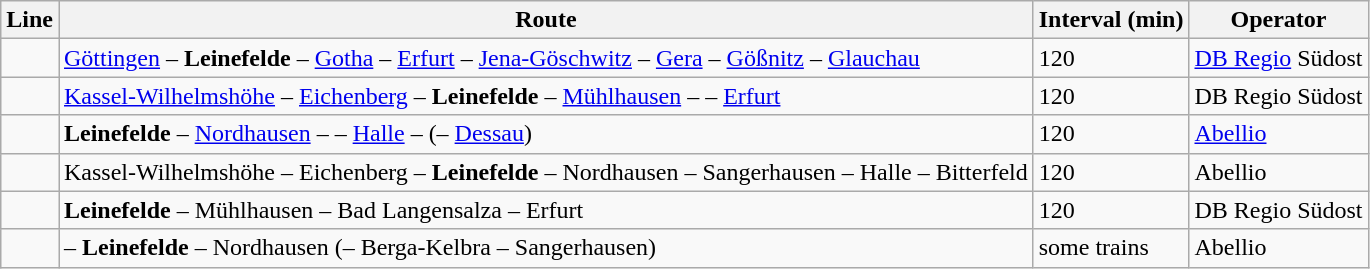<table class="wikitable">
<tr>
<th>Line</th>
<th>Route</th>
<th>Interval (min)</th>
<th>Operator</th>
</tr>
<tr>
<td align="center"></td>
<td><a href='#'>Göttingen</a> – <strong>Leinefelde</strong> – <a href='#'>Gotha</a> – <a href='#'>Erfurt</a> – <a href='#'>Jena-Göschwitz</a> – <a href='#'>Gera</a> – <a href='#'>Gößnitz</a> – <a href='#'>Glauchau</a></td>
<td>120</td>
<td><a href='#'>DB Regio</a> Südost</td>
</tr>
<tr>
<td align="center"></td>
<td><a href='#'>Kassel-Wilhelmshöhe</a> – <a href='#'>Eichenberg</a> – <strong>Leinefelde</strong> – <a href='#'>Mühlhausen</a> –  – <a href='#'>Erfurt</a></td>
<td>120</td>
<td>DB Regio Südost</td>
</tr>
<tr>
<td align="center"></td>
<td><strong>Leinefelde</strong> – <a href='#'>Nordhausen</a> –  – <a href='#'>Halle</a> –  (– <a href='#'>Dessau</a>)</td>
<td>120</td>
<td><a href='#'>Abellio</a></td>
</tr>
<tr>
<td align="center"></td>
<td>Kassel-Wilhelmshöhe – Eichenberg – <strong>Leinefelde</strong> – Nordhausen – Sangerhausen – Halle – Bitterfeld</td>
<td>120</td>
<td>Abellio</td>
</tr>
<tr>
<td align="center"></td>
<td><strong>Leinefelde</strong> – Mühlhausen – Bad Langensalza – Erfurt</td>
<td>120</td>
<td>DB Regio Südost</td>
</tr>
<tr>
<td align="center"></td>
<td> – <strong>Leinefelde</strong> – Nordhausen (– Berga-Kelbra – Sangerhausen)</td>
<td>some trains</td>
<td>Abellio</td>
</tr>
</table>
